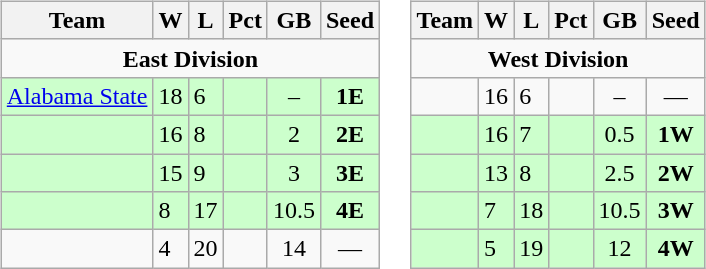<table>
<tr>
<td><br><table class="wikitable">
<tr>
<th>Team</th>
<th>W</th>
<th>L</th>
<th>Pct</th>
<th>GB</th>
<th>Seed</th>
</tr>
<tr>
<td colspan="7" align="center"><strong>East Division</strong></td>
</tr>
<tr bgcolor=#ccffcc>
<td><a href='#'>Alabama State</a></td>
<td>18</td>
<td>6</td>
<td style="text-align:center;"></td>
<td style="text-align:center;">–</td>
<td style="text-align:center;"><strong>1E</strong></td>
</tr>
<tr bgcolor=#ccffcc>
<td></td>
<td>16</td>
<td>8</td>
<td style="text-align:center;"></td>
<td style="text-align:center;">2</td>
<td style="text-align:center;"><strong>2E</strong></td>
</tr>
<tr bgcolor=#ccffcc>
<td></td>
<td>15</td>
<td>9</td>
<td style="text-align:center;"></td>
<td style="text-align:center;">3</td>
<td style="text-align:center;"><strong>3E</strong></td>
</tr>
<tr bgcolor=#ccffcc>
<td></td>
<td>8</td>
<td>17</td>
<td style="text-align:center;"></td>
<td style="text-align:center;">10.5</td>
<td style="text-align:center;"><strong>4E</strong></td>
</tr>
<tr>
<td></td>
<td>4</td>
<td>20</td>
<td style="text-align:center;"></td>
<td style="text-align:center;">14</td>
<td style="text-align:center;">—</td>
</tr>
</table>
</td>
<td><br><table class="wikitable">
<tr>
<th>Team</th>
<th>W</th>
<th>L</th>
<th>Pct</th>
<th>GB</th>
<th>Seed</th>
</tr>
<tr>
<td colspan="7" align="center"><strong>West Division</strong></td>
</tr>
<tr>
<td></td>
<td>16</td>
<td>6</td>
<td style="text-align:center;"></td>
<td style="text-align:center;">–</td>
<td style="text-align:center;">—</td>
</tr>
<tr bgcolor=#ccffcc>
<td></td>
<td>16</td>
<td>7</td>
<td style="text-align:center;"></td>
<td style="text-align:center;">0.5</td>
<td style="text-align:center;"><strong>1W</strong></td>
</tr>
<tr bgcolor=#ccffcc>
<td></td>
<td>13</td>
<td>8</td>
<td style="text-align:center;"></td>
<td style="text-align:center;">2.5</td>
<td style="text-align:center;"><strong>2W</strong></td>
</tr>
<tr bgcolor=#ccffcc>
<td></td>
<td>7</td>
<td>18</td>
<td style="text-align:center;"></td>
<td style="text-align:center;">10.5</td>
<td style="text-align:center;"><strong>3W</strong></td>
</tr>
<tr bgcolor=#ccffcc>
<td></td>
<td>5</td>
<td>19</td>
<td style="text-align:center;"></td>
<td style="text-align:center;">12</td>
<td style="text-align:center;"><strong>4W</strong></td>
</tr>
</table>
</td>
</tr>
</table>
